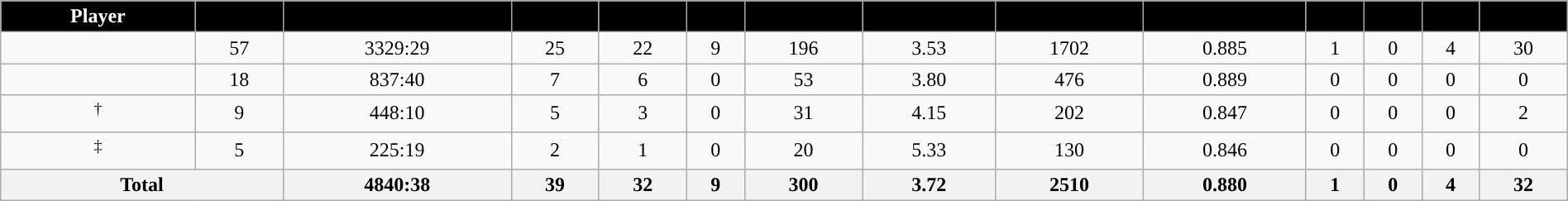<table class="wikitable sortable" style="width:100%; text-align:center;">
<tr>
<th style="color:white; background:#000000; ">Player</th>
<th style="color:white; background:#000000; "></th>
<th style="color:white; background:#000000; "></th>
<th style="color:white; background:#000000; "></th>
<th style="color:white; background:#000000; "></th>
<th style="color:white; background:#000000; "></th>
<th style="color:white; background:#000000; "></th>
<th style="color:white; background:#000000; "></th>
<th style="color:white; background:#000000; "></th>
<th style="color:white; background:#000000; "></th>
<th style="color:white; background:#000000; "></th>
<th style="color:white; background:#000000; "></th>
<th style="color:white; background:#000000; "></th>
<th style="color:white; background:#000000; "></th>
</tr>
<tr>
<td></td>
<td>57</td>
<td>3329:29</td>
<td>25</td>
<td>22</td>
<td>9</td>
<td>196</td>
<td>3.53</td>
<td>1702</td>
<td>0.885</td>
<td>1</td>
<td>0</td>
<td>4</td>
<td>30</td>
</tr>
<tr>
<td></td>
<td>18</td>
<td>837:40</td>
<td>7</td>
<td>6</td>
<td>0</td>
<td>53</td>
<td>3.80</td>
<td>476</td>
<td>0.889</td>
<td>0</td>
<td>0</td>
<td>0</td>
<td>0</td>
</tr>
<tr>
<td><sup>†</sup></td>
<td>9</td>
<td>448:10</td>
<td>5</td>
<td>3</td>
<td>0</td>
<td>31</td>
<td>4.15</td>
<td>202</td>
<td>0.847</td>
<td>0</td>
<td>0</td>
<td>0</td>
<td>2</td>
</tr>
<tr>
<td><sup>‡</sup></td>
<td>5</td>
<td>225:19</td>
<td>2</td>
<td>1</td>
<td>0</td>
<td>20</td>
<td>5.33</td>
<td>130</td>
<td>0.846</td>
<td>0</td>
<td>0</td>
<td>0</td>
<td>0</td>
</tr>
<tr class="sortbotom">
<th colspan=2>Total</th>
<th>4840:38</th>
<th>39</th>
<th>32</th>
<th>9</th>
<th>300</th>
<th>3.72</th>
<th>2510</th>
<th>0.880</th>
<th>1</th>
<th>0</th>
<th>4</th>
<th>32</th>
</tr>
</table>
